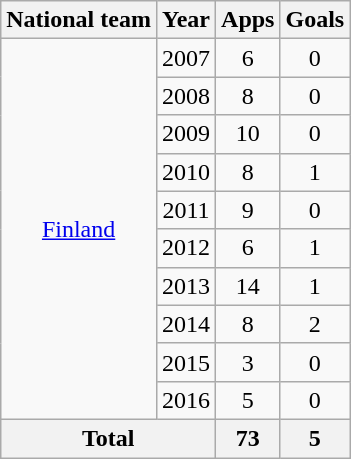<table class="wikitable" style="text-align:center">
<tr>
<th>National team</th>
<th>Year</th>
<th>Apps</th>
<th>Goals</th>
</tr>
<tr>
<td rowspan="10"><a href='#'>Finland</a></td>
<td>2007</td>
<td>6</td>
<td>0</td>
</tr>
<tr>
<td>2008</td>
<td>8</td>
<td>0</td>
</tr>
<tr>
<td>2009</td>
<td>10</td>
<td>0</td>
</tr>
<tr>
<td>2010</td>
<td>8</td>
<td>1</td>
</tr>
<tr>
<td>2011</td>
<td>9</td>
<td>0</td>
</tr>
<tr>
<td>2012</td>
<td>6</td>
<td>1</td>
</tr>
<tr>
<td>2013</td>
<td>14</td>
<td>1</td>
</tr>
<tr>
<td>2014</td>
<td>8</td>
<td>2</td>
</tr>
<tr>
<td>2015</td>
<td>3</td>
<td>0</td>
</tr>
<tr>
<td>2016</td>
<td>5</td>
<td>0</td>
</tr>
<tr>
<th colspan="2">Total</th>
<th>73</th>
<th>5</th>
</tr>
</table>
